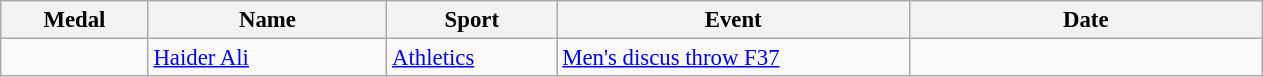<table class="wikitable sortable" style="font-size:95%">
<tr>
<th style="width:6em">Medal</th>
<th style="width:10em">Name</th>
<th style="width:7em">Sport</th>
<th style="width:15em">Event</th>
<th style="width:15em">Date</th>
</tr>
<tr>
<td></td>
<td><a href='#'>Haider Ali</a></td>
<td><a href='#'>Athletics</a></td>
<td><a href='#'>Men's discus throw F37</a></td>
<td></td>
</tr>
</table>
